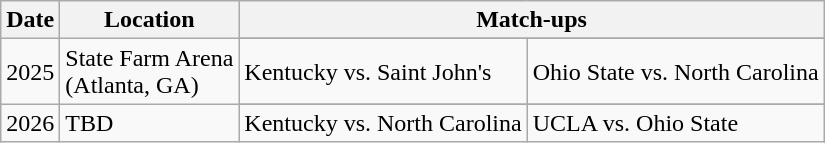<table class="wikitable">
<tr>
<th>Date</th>
<th>Location</th>
<th colspan="2">Match-ups</th>
</tr>
<tr>
<td rowspan="2">2025</td>
<td rowspan="2">State Farm Arena<br>(Atlanta, GA)</td>
</tr>
<tr>
<td>Kentucky vs. Saint John's</td>
<td>Ohio State vs. North Carolina</td>
</tr>
<tr>
<td rowspan="2">2026</td>
<td rowspan="2">TBD</td>
</tr>
<tr>
<td>Kentucky vs. North Carolina</td>
<td>UCLA vs. Ohio State</td>
</tr>
</table>
